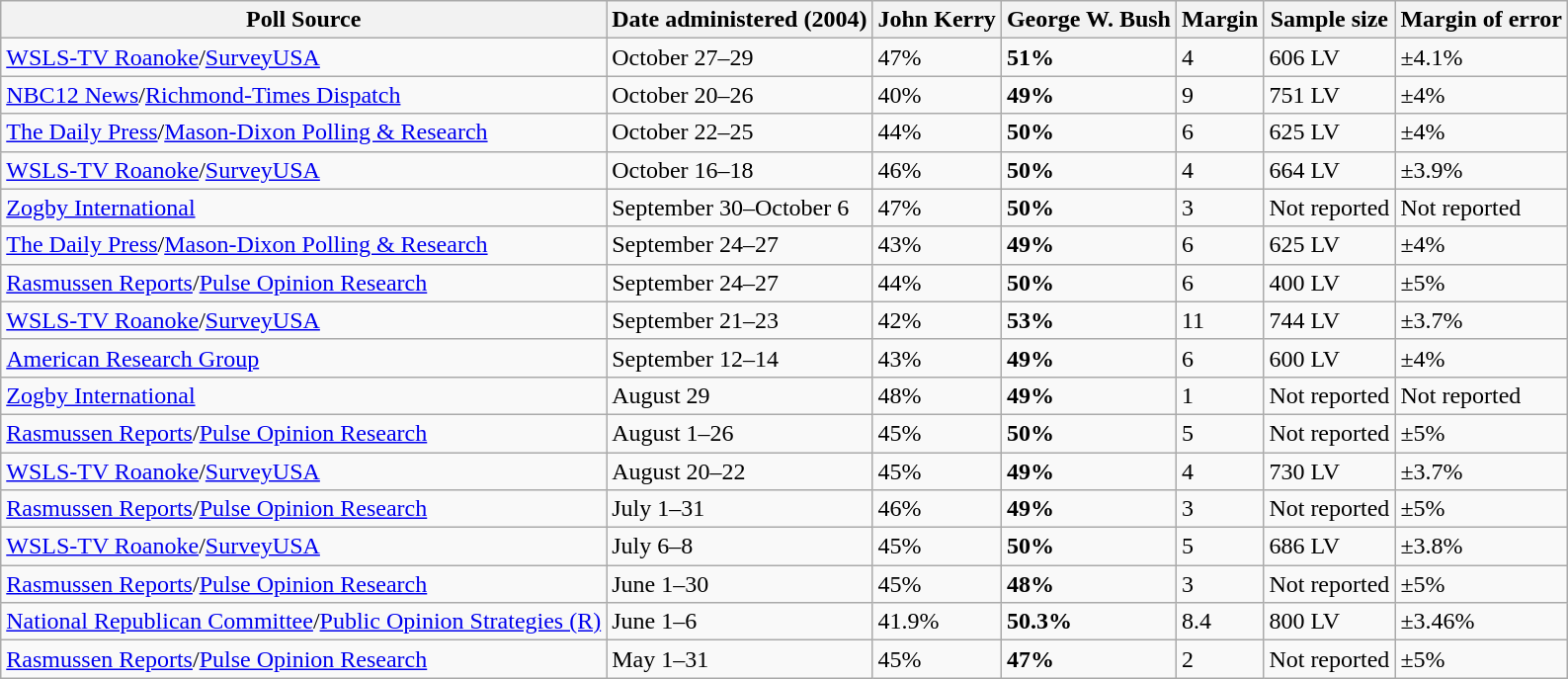<table class="wikitable">
<tr>
<th>Poll Source</th>
<th>Date administered (2004)</th>
<th>John Kerry</th>
<th>George W. Bush</th>
<th>Margin</th>
<th>Sample size</th>
<th>Margin of error</th>
</tr>
<tr>
<td><a href='#'>WSLS-TV Roanoke</a>/<a href='#'>SurveyUSA</a></td>
<td>October 27–29</td>
<td>47%</td>
<td><strong>51%</strong></td>
<td>4</td>
<td>606 LV</td>
<td>±4.1%</td>
</tr>
<tr>
<td><a href='#'>NBC12 News</a>/<a href='#'>Richmond-Times Dispatch</a></td>
<td>October 20–26</td>
<td>40%</td>
<td><strong>49%</strong></td>
<td>9</td>
<td>751 LV</td>
<td>±4%</td>
</tr>
<tr>
<td><a href='#'>The Daily Press</a>/<a href='#'>Mason-Dixon Polling & Research</a></td>
<td>October 22–25</td>
<td>44%</td>
<td><strong>50%</strong></td>
<td>6</td>
<td>625 LV</td>
<td>±4%</td>
</tr>
<tr>
<td><a href='#'>WSLS-TV Roanoke</a>/<a href='#'>SurveyUSA</a></td>
<td>October 16–18</td>
<td>46%</td>
<td><strong>50%</strong></td>
<td>4</td>
<td>664 LV</td>
<td>±3.9%</td>
</tr>
<tr>
<td><a href='#'>Zogby International</a></td>
<td>September 30–October 6</td>
<td>47%</td>
<td><strong>50%</strong></td>
<td>3</td>
<td>Not reported</td>
<td>Not reported</td>
</tr>
<tr>
<td><a href='#'>The Daily Press</a>/<a href='#'>Mason-Dixon Polling & Research</a></td>
<td>September 24–27</td>
<td>43%</td>
<td><strong>49%</strong></td>
<td>6</td>
<td>625 LV</td>
<td>±4%</td>
</tr>
<tr>
<td><a href='#'>Rasmussen Reports</a>/<a href='#'>Pulse Opinion Research</a></td>
<td>September 24–27</td>
<td>44%</td>
<td><strong>50%</strong></td>
<td>6</td>
<td>400 LV</td>
<td>±5%</td>
</tr>
<tr>
<td><a href='#'>WSLS-TV Roanoke</a>/<a href='#'>SurveyUSA</a></td>
<td>September 21–23</td>
<td>42%</td>
<td><strong>53%</strong></td>
<td>11</td>
<td>744 LV</td>
<td>±3.7%</td>
</tr>
<tr>
<td><a href='#'>American Research Group</a></td>
<td>September 12–14</td>
<td>43%</td>
<td><strong>49%</strong></td>
<td>6</td>
<td>600 LV</td>
<td>±4%</td>
</tr>
<tr>
<td><a href='#'>Zogby International</a></td>
<td>August 29</td>
<td>48%</td>
<td><strong>49%</strong></td>
<td>1</td>
<td>Not reported</td>
<td>Not reported</td>
</tr>
<tr>
<td><a href='#'>Rasmussen Reports</a>/<a href='#'>Pulse Opinion Research</a></td>
<td>August 1–26</td>
<td>45%</td>
<td><strong>50%</strong></td>
<td>5</td>
<td>Not reported</td>
<td>±5%</td>
</tr>
<tr>
<td><a href='#'>WSLS-TV Roanoke</a>/<a href='#'>SurveyUSA</a></td>
<td>August 20–22</td>
<td>45%</td>
<td><strong>49%</strong></td>
<td>4</td>
<td>730 LV</td>
<td>±3.7%</td>
</tr>
<tr>
<td><a href='#'>Rasmussen Reports</a>/<a href='#'>Pulse Opinion Research</a></td>
<td>July 1–31</td>
<td>46%</td>
<td><strong>49%</strong></td>
<td>3</td>
<td>Not reported</td>
<td>±5%</td>
</tr>
<tr>
<td><a href='#'>WSLS-TV Roanoke</a>/<a href='#'>SurveyUSA</a></td>
<td>July 6–8</td>
<td>45%</td>
<td><strong>50%</strong></td>
<td>5</td>
<td>686 LV</td>
<td>±3.8%</td>
</tr>
<tr>
<td><a href='#'>Rasmussen Reports</a>/<a href='#'>Pulse Opinion Research</a></td>
<td>June 1–30</td>
<td>45%</td>
<td><strong>48%</strong></td>
<td>3</td>
<td>Not reported</td>
<td>±5%</td>
</tr>
<tr>
<td><a href='#'>National Republican Committee</a>/<a href='#'>Public Opinion Strategies (R)</a></td>
<td>June 1–6</td>
<td>41.9%</td>
<td><strong>50.3%</strong></td>
<td>8.4</td>
<td>800 LV</td>
<td>±3.46%</td>
</tr>
<tr>
<td><a href='#'>Rasmussen Reports</a>/<a href='#'>Pulse Opinion Research</a></td>
<td>May 1–31</td>
<td>45%</td>
<td><strong>47%</strong></td>
<td>2</td>
<td>Not reported</td>
<td>±5%</td>
</tr>
</table>
